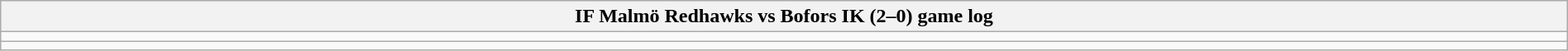<table class="wikitable collapsible collapsed" width=100%>
<tr>
<th>IF Malmö Redhawks vs Bofors IK (2–0) game log</th>
</tr>
<tr>
<td></td>
</tr>
<tr>
<td></td>
</tr>
</table>
